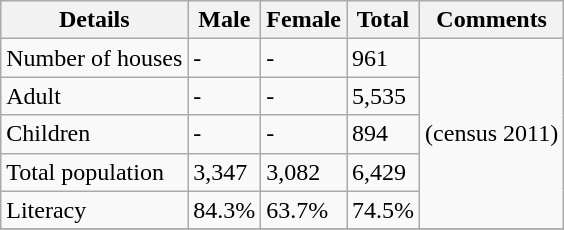<table class="wikitable  sortable">
<tr>
<th>Details</th>
<th>Male</th>
<th>Female</th>
<th>Total</th>
<th>Comments</th>
</tr>
<tr>
<td>Number of  houses</td>
<td>-</td>
<td>-</td>
<td>961</td>
<td rowspan="5">(census  2011)</td>
</tr>
<tr>
<td>Adult</td>
<td>-</td>
<td>-</td>
<td>5,535</td>
</tr>
<tr>
<td>Children</td>
<td>-</td>
<td>-</td>
<td>894</td>
</tr>
<tr>
<td>Total population</td>
<td>3,347</td>
<td>3,082</td>
<td>6,429</td>
</tr>
<tr>
<td>Literacy</td>
<td>84.3%</td>
<td>63.7%</td>
<td>74.5%</td>
</tr>
<tr>
</tr>
</table>
